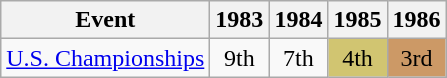<table class="wikitable" style="text-align:center">
<tr>
<th>Event</th>
<th>1983</th>
<th>1984</th>
<th>1985</th>
<th>1986</th>
</tr>
<tr>
<td align=left><a href='#'>U.S. Championships</a></td>
<td>9th</td>
<td>7th</td>
<td bgcolor=d1c571>4th</td>
<td bgcolor=cc9966>3rd</td>
</tr>
</table>
